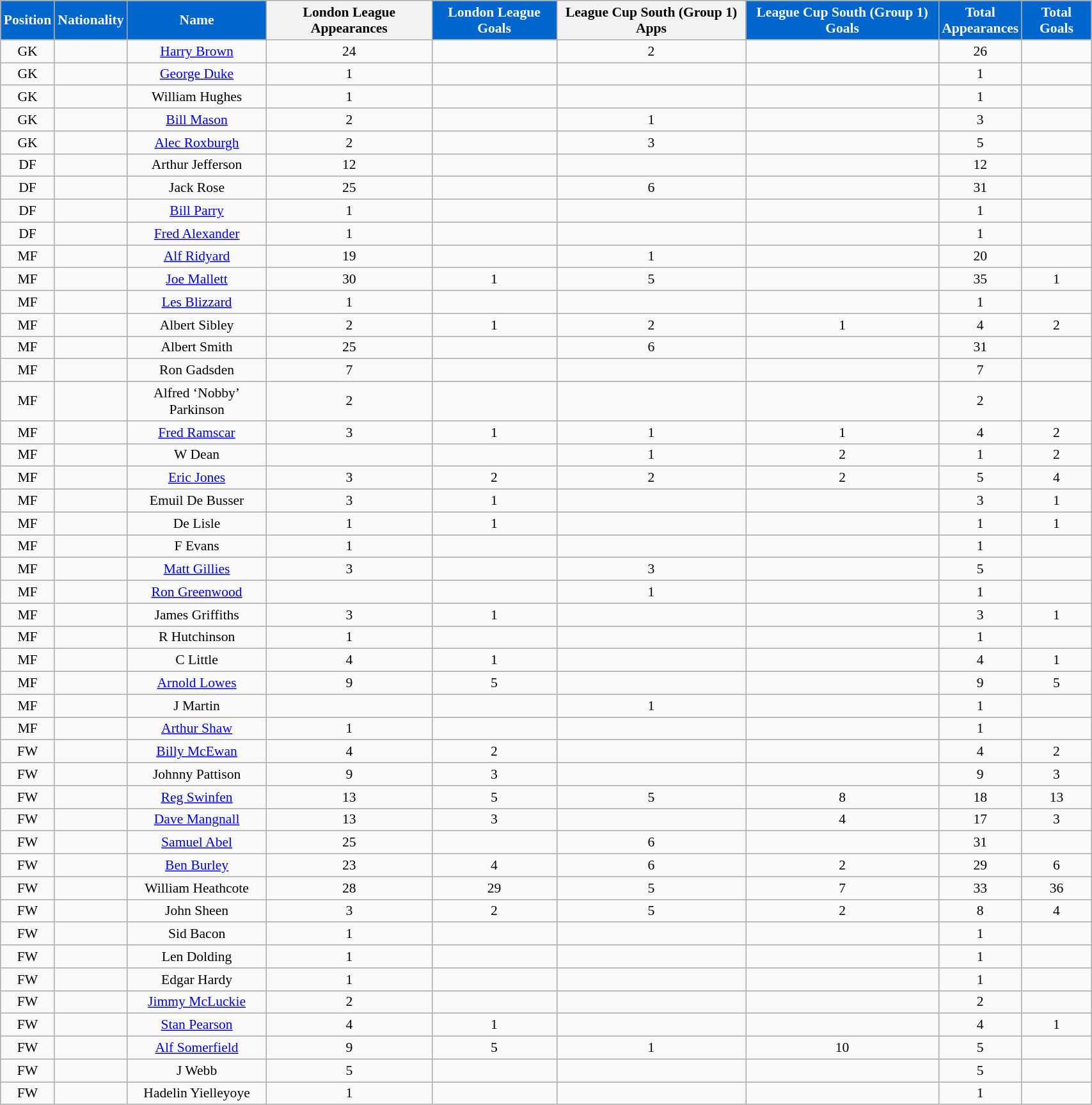<table class="wikitable" style="text-align:center; font-size:90%; width:90%;">
<tr>
<th style="background:#0066CC; color:#FFFFFF; text-align:center;">Position</th>
<th style="background:#0066CC; color:#FFFFFF; text-align:center;">Nationality</th>
<th style="background:#0066CC; color:#FFFFFF; text-align:center;"><strong>Name</strong></th>
<th>London League Appearances</th>
<th style="background:#0066CC; color:#FFFFFF; text-align:center;">London League Goals</th>
<th>League Cup South (Group 1) Apps</th>
<th style="background:#0066CC; color:#FFFFFF; text-align:center;">League Cup South (Group 1) Goals</th>
<th style="background:#0066CC; color:#FFFFFF; text-align:center;">Total<br>Appearances</th>
<th style="background:#0066CC; color:#FFFFFF; text-align:center;">Total Goals</th>
</tr>
<tr>
<td>GK</td>
<td></td>
<td><a href='#'>Harry Brown</a></td>
<td>24</td>
<td></td>
<td>2</td>
<td></td>
<td>26</td>
<td></td>
</tr>
<tr>
<td>GK</td>
<td></td>
<td><a href='#'>George Duke</a></td>
<td>1</td>
<td></td>
<td></td>
<td></td>
<td>1</td>
<td></td>
</tr>
<tr>
<td>GK</td>
<td></td>
<td>William Hughes</td>
<td>1</td>
<td></td>
<td></td>
<td></td>
<td>1</td>
<td></td>
</tr>
<tr>
<td>GK</td>
<td></td>
<td><a href='#'>Bill Mason</a></td>
<td>2</td>
<td></td>
<td>1</td>
<td></td>
<td>3</td>
<td></td>
</tr>
<tr>
<td>GK</td>
<td></td>
<td><a href='#'>Alec Roxburgh</a></td>
<td>2</td>
<td></td>
<td>3</td>
<td></td>
<td>5</td>
<td></td>
</tr>
<tr>
<td>DF</td>
<td></td>
<td>Arthur Jefferson</td>
<td>12</td>
<td></td>
<td></td>
<td></td>
<td>12</td>
<td></td>
</tr>
<tr>
<td>DF</td>
<td></td>
<td>Jack Rose</td>
<td>25</td>
<td></td>
<td>6</td>
<td></td>
<td>31</td>
<td></td>
</tr>
<tr>
<td>DF</td>
<td></td>
<td><a href='#'>Bill Parry</a></td>
<td>1</td>
<td></td>
<td></td>
<td></td>
<td>1</td>
<td></td>
</tr>
<tr>
<td>DF</td>
<td></td>
<td><a href='#'>Fred Alexander</a></td>
<td>1</td>
<td></td>
<td></td>
<td></td>
<td>1</td>
<td></td>
</tr>
<tr>
<td>MF</td>
<td></td>
<td><a href='#'>Alf Ridyard</a></td>
<td>19</td>
<td></td>
<td>1</td>
<td></td>
<td>20</td>
<td></td>
</tr>
<tr>
<td>MF</td>
<td></td>
<td><a href='#'>Joe Mallett</a></td>
<td>30</td>
<td>1</td>
<td>5</td>
<td></td>
<td>35</td>
<td>1</td>
</tr>
<tr>
<td>MF</td>
<td></td>
<td><a href='#'>Les Blizzard</a></td>
<td>1</td>
<td></td>
<td></td>
<td></td>
<td>1</td>
<td></td>
</tr>
<tr>
<td>MF</td>
<td></td>
<td>Albert Sibley</td>
<td>2</td>
<td>1</td>
<td>2</td>
<td>1</td>
<td>4</td>
<td>2</td>
</tr>
<tr>
<td>MF</td>
<td></td>
<td>Albert Smith</td>
<td>25</td>
<td></td>
<td>6</td>
<td></td>
<td>31</td>
<td></td>
</tr>
<tr>
<td>MF</td>
<td></td>
<td>Ron Gadsden</td>
<td>7</td>
<td></td>
<td></td>
<td></td>
<td>7</td>
<td></td>
</tr>
<tr>
<td>MF</td>
<td></td>
<td>Alfred ‘Nobby’ Parkinson</td>
<td>2</td>
<td></td>
<td></td>
<td></td>
<td>2</td>
<td></td>
</tr>
<tr>
<td>MF</td>
<td></td>
<td><a href='#'>Fred Ramscar</a></td>
<td>3</td>
<td>1</td>
<td>1</td>
<td>1</td>
<td>4</td>
<td>2</td>
</tr>
<tr>
<td>MF</td>
<td></td>
<td>W Dean</td>
<td></td>
<td></td>
<td>1</td>
<td>2</td>
<td>1</td>
<td>2</td>
</tr>
<tr>
<td>MF</td>
<td></td>
<td><a href='#'>Eric Jones</a></td>
<td>3</td>
<td>2</td>
<td>2</td>
<td>2</td>
<td>5</td>
<td>4</td>
</tr>
<tr>
<td>MF</td>
<td></td>
<td>Emuil De Busser</td>
<td>3</td>
<td>1</td>
<td></td>
<td></td>
<td>3</td>
<td>1</td>
</tr>
<tr>
<td>MF</td>
<td></td>
<td>De Lisle</td>
<td>1</td>
<td>1</td>
<td></td>
<td></td>
<td>1</td>
<td>1</td>
</tr>
<tr>
<td>MF</td>
<td></td>
<td>F Evans</td>
<td>1</td>
<td></td>
<td></td>
<td></td>
<td>1</td>
<td></td>
</tr>
<tr>
<td>MF</td>
<td></td>
<td><a href='#'>Matt Gillies</a></td>
<td>3</td>
<td></td>
<td>3</td>
<td></td>
<td>5</td>
<td></td>
</tr>
<tr>
<td>MF</td>
<td></td>
<td><a href='#'>Ron Greenwood</a></td>
<td></td>
<td></td>
<td>1</td>
<td></td>
<td>1</td>
<td></td>
</tr>
<tr>
<td>MF</td>
<td></td>
<td>James Griffiths</td>
<td>3</td>
<td>1</td>
<td></td>
<td></td>
<td>3</td>
<td>1</td>
</tr>
<tr>
<td>MF</td>
<td></td>
<td>R Hutchinson</td>
<td>1</td>
<td></td>
<td></td>
<td></td>
<td>1</td>
<td></td>
</tr>
<tr>
<td>MF</td>
<td></td>
<td>C Little</td>
<td>4</td>
<td>1</td>
<td></td>
<td></td>
<td>4</td>
<td>1</td>
</tr>
<tr>
<td>MF</td>
<td></td>
<td><a href='#'>Arnold Lowes</a></td>
<td>9</td>
<td>5</td>
<td></td>
<td></td>
<td>9</td>
<td>5</td>
</tr>
<tr>
<td>MF</td>
<td></td>
<td>J Martin</td>
<td></td>
<td></td>
<td>1</td>
<td></td>
<td>1</td>
<td></td>
</tr>
<tr>
<td>MF</td>
<td></td>
<td><a href='#'>Arthur Shaw</a></td>
<td>1</td>
<td></td>
<td></td>
<td></td>
<td>1</td>
<td></td>
</tr>
<tr>
<td>FW</td>
<td></td>
<td><a href='#'>Billy McEwan</a></td>
<td>4</td>
<td>2</td>
<td></td>
<td></td>
<td>4</td>
<td>2</td>
</tr>
<tr>
<td>FW</td>
<td></td>
<td>Johnny Pattison</td>
<td>9</td>
<td>3</td>
<td></td>
<td></td>
<td>9</td>
<td>3</td>
</tr>
<tr>
<td>FW</td>
<td></td>
<td><a href='#'>Reg Swinfen</a></td>
<td>13</td>
<td>5</td>
<td>5</td>
<td>8</td>
<td>18</td>
<td>13</td>
</tr>
<tr>
<td>FW</td>
<td></td>
<td><a href='#'>Dave Mangnall</a></td>
<td>13</td>
<td>3</td>
<td></td>
<td>4</td>
<td>17</td>
<td>3</td>
</tr>
<tr>
<td>FW</td>
<td></td>
<td><a href='#'>Samuel Abel</a></td>
<td>25</td>
<td></td>
<td>6</td>
<td></td>
<td>31</td>
<td></td>
</tr>
<tr>
<td>FW</td>
<td></td>
<td><a href='#'>Ben Burley</a></td>
<td>23</td>
<td>4</td>
<td>6</td>
<td>2</td>
<td>29</td>
<td>6</td>
</tr>
<tr>
<td>FW</td>
<td></td>
<td>William Heathcote</td>
<td>28</td>
<td>29</td>
<td>5</td>
<td>7</td>
<td>33</td>
<td>36</td>
</tr>
<tr>
<td>FW</td>
<td></td>
<td>John Sheen</td>
<td>3</td>
<td>2</td>
<td>5</td>
<td>2</td>
<td>8</td>
<td>4</td>
</tr>
<tr>
<td>FW</td>
<td></td>
<td>Sid Bacon</td>
<td>1</td>
<td></td>
<td></td>
<td></td>
<td>1</td>
<td></td>
</tr>
<tr>
<td>FW</td>
<td></td>
<td>Len Dolding</td>
<td>1</td>
<td></td>
<td></td>
<td></td>
<td>1</td>
<td></td>
</tr>
<tr>
<td>FW</td>
<td></td>
<td>Edgar Hardy</td>
<td>1</td>
<td></td>
<td></td>
<td></td>
<td>1</td>
<td></td>
</tr>
<tr>
<td>FW</td>
<td></td>
<td><a href='#'>Jimmy McLuckie</a></td>
<td>2</td>
<td></td>
<td></td>
<td></td>
<td>2</td>
<td></td>
</tr>
<tr>
<td>FW</td>
<td></td>
<td><a href='#'>Stan Pearson</a></td>
<td>4</td>
<td>1</td>
<td></td>
<td></td>
<td>4</td>
<td>1</td>
</tr>
<tr>
<td>FW</td>
<td></td>
<td><a href='#'>Alf Somerfield</a></td>
<td>9</td>
<td>5</td>
<td>1</td>
<td>10</td>
<td>5</td>
<td></td>
</tr>
<tr>
<td>FW</td>
<td></td>
<td>J Webb</td>
<td>5</td>
<td></td>
<td></td>
<td></td>
<td>5</td>
<td></td>
</tr>
<tr>
<td>FW</td>
<td></td>
<td>Hadelin Yielleyoye</td>
<td>1</td>
<td></td>
<td></td>
<td></td>
<td>1</td>
<td></td>
</tr>
</table>
